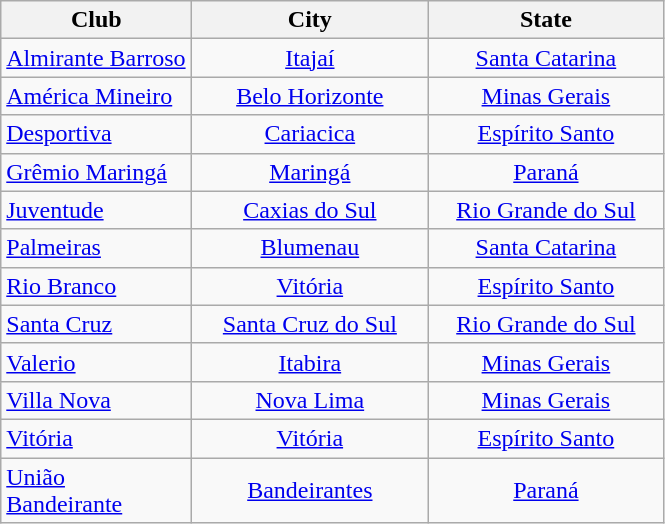<table class="wikitable sortable">
<tr>
<th width=120>Club</th>
<th width=150>City</th>
<th width=150>State</th>
</tr>
<tr>
<td><a href='#'>Almirante Barroso</a></td>
<td align=center><a href='#'>Itajaí</a></td>
<td align=center> <a href='#'>Santa Catarina</a></td>
</tr>
<tr>
<td><a href='#'>América Mineiro</a></td>
<td align=center><a href='#'>Belo Horizonte</a></td>
<td align=center> <a href='#'>Minas Gerais</a></td>
</tr>
<tr>
<td><a href='#'>Desportiva</a></td>
<td align=center><a href='#'>Cariacica</a></td>
<td align=center> <a href='#'>Espírito Santo</a></td>
</tr>
<tr>
<td><a href='#'>Grêmio Maringá</a></td>
<td align=center><a href='#'>Maringá</a></td>
<td align=center> <a href='#'>Paraná</a></td>
</tr>
<tr>
<td><a href='#'>Juventude</a></td>
<td align=center><a href='#'>Caxias do Sul</a></td>
<td align=center> <a href='#'>Rio Grande do Sul</a></td>
</tr>
<tr>
<td><a href='#'>Palmeiras</a></td>
<td align=center><a href='#'>Blumenau</a></td>
<td align=center> <a href='#'>Santa Catarina</a></td>
</tr>
<tr>
<td><a href='#'>Rio Branco</a></td>
<td align=center><a href='#'>Vitória</a></td>
<td align=center> <a href='#'>Espírito Santo</a></td>
</tr>
<tr>
<td><a href='#'>Santa Cruz</a></td>
<td align=center><a href='#'>Santa Cruz do Sul</a></td>
<td align=center> <a href='#'>Rio Grande do Sul</a></td>
</tr>
<tr>
<td><a href='#'>Valerio</a></td>
<td align=center><a href='#'>Itabira</a></td>
<td align=center> <a href='#'>Minas Gerais</a></td>
</tr>
<tr>
<td><a href='#'>Villa Nova</a></td>
<td align=center><a href='#'>Nova Lima</a></td>
<td align=center> <a href='#'>Minas Gerais</a></td>
</tr>
<tr>
<td><a href='#'>Vitória</a></td>
<td align=center><a href='#'>Vitória</a></td>
<td align=center> <a href='#'>Espírito Santo</a></td>
</tr>
<tr>
<td><a href='#'>União Bandeirante</a></td>
<td align=center><a href='#'>Bandeirantes</a></td>
<td align=center> <a href='#'>Paraná</a></td>
</tr>
</table>
